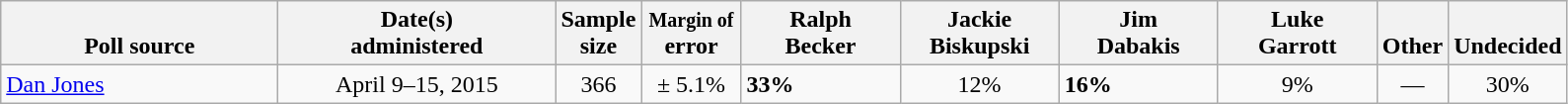<table class="wikitable">
<tr valign= bottom>
<th style="width:180px;">Poll source</th>
<th style="width:180px;">Date(s)<br>administered</th>
<th class=small>Sample<br>size</th>
<th style="width:60px;"><small>Margin of</small><br>error</th>
<th style="width:100px;">Ralph<br>Becker</th>
<th style="width:100px;">Jackie<br>Biskupski</th>
<th style="width:100px;">Jim<br>Dabakis</th>
<th style="width:100px;">Luke<br>Garrott</th>
<th>Other</th>
<th>Undecided</th>
</tr>
<tr>
<td><a href='#'>Dan Jones</a></td>
<td align=center>April 9–15, 2015</td>
<td align=center>366</td>
<td align=center>± 5.1%</td>
<td><strong>33%</strong></td>
<td align=center>12%</td>
<td><strong>16%</strong></td>
<td align=center>9%</td>
<td align=center>—</td>
<td align=center>30%</td>
</tr>
</table>
